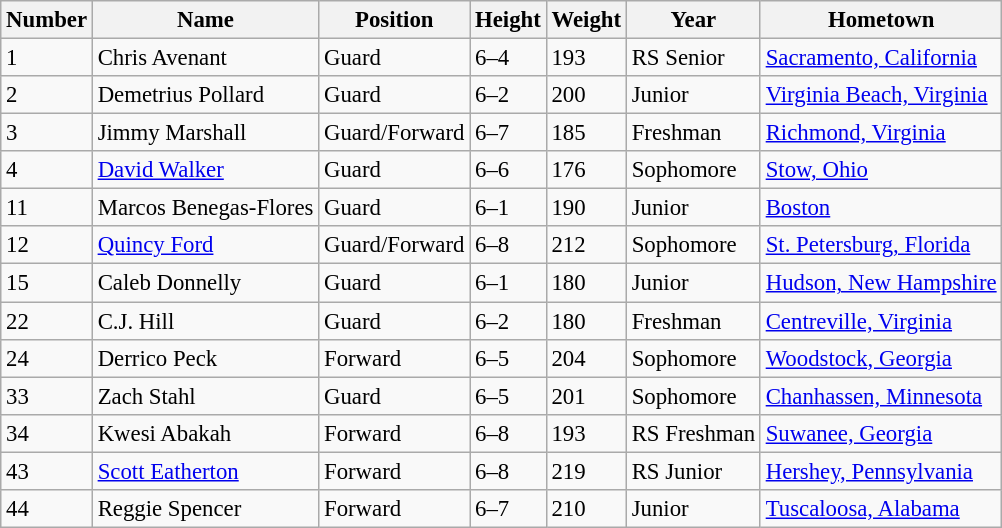<table class="wikitable sortable" style="font-size: 95%;">
<tr>
<th>Number</th>
<th>Name</th>
<th>Position</th>
<th>Height</th>
<th>Weight</th>
<th>Year</th>
<th>Hometown</th>
</tr>
<tr>
<td>1</td>
<td>Chris Avenant</td>
<td>Guard</td>
<td>6–4</td>
<td>193</td>
<td>RS Senior</td>
<td><a href='#'>Sacramento, California</a></td>
</tr>
<tr>
<td>2</td>
<td>Demetrius Pollard</td>
<td>Guard</td>
<td>6–2</td>
<td>200</td>
<td>Junior</td>
<td><a href='#'>Virginia Beach, Virginia</a></td>
</tr>
<tr>
<td>3</td>
<td>Jimmy Marshall</td>
<td>Guard/Forward</td>
<td>6–7</td>
<td>185</td>
<td>Freshman</td>
<td><a href='#'>Richmond, Virginia</a></td>
</tr>
<tr>
<td>4</td>
<td><a href='#'>David Walker</a></td>
<td>Guard</td>
<td>6–6</td>
<td>176</td>
<td>Sophomore</td>
<td><a href='#'>Stow, Ohio</a></td>
</tr>
<tr>
<td>11</td>
<td>Marcos Benegas-Flores</td>
<td>Guard</td>
<td>6–1</td>
<td>190</td>
<td>Junior</td>
<td><a href='#'>Boston</a></td>
</tr>
<tr>
<td>12</td>
<td><a href='#'>Quincy Ford</a></td>
<td>Guard/Forward</td>
<td>6–8</td>
<td>212</td>
<td>Sophomore</td>
<td><a href='#'>St. Petersburg, Florida</a></td>
</tr>
<tr>
<td>15</td>
<td>Caleb Donnelly</td>
<td>Guard</td>
<td>6–1</td>
<td>180</td>
<td>Junior</td>
<td><a href='#'>Hudson, New Hampshire</a></td>
</tr>
<tr>
<td>22</td>
<td>C.J. Hill</td>
<td>Guard</td>
<td>6–2</td>
<td>180</td>
<td>Freshman</td>
<td><a href='#'>Centreville, Virginia</a></td>
</tr>
<tr>
<td>24</td>
<td>Derrico Peck</td>
<td>Forward</td>
<td>6–5</td>
<td>204</td>
<td>Sophomore</td>
<td><a href='#'>Woodstock, Georgia</a></td>
</tr>
<tr>
<td>33</td>
<td>Zach Stahl</td>
<td>Guard</td>
<td>6–5</td>
<td>201</td>
<td>Sophomore</td>
<td><a href='#'>Chanhassen, Minnesota</a></td>
</tr>
<tr>
<td>34</td>
<td>Kwesi Abakah</td>
<td>Forward</td>
<td>6–8</td>
<td>193</td>
<td>RS Freshman</td>
<td><a href='#'>Suwanee, Georgia</a></td>
</tr>
<tr>
<td>43</td>
<td><a href='#'>Scott Eatherton</a></td>
<td>Forward</td>
<td>6–8</td>
<td>219</td>
<td>RS Junior</td>
<td><a href='#'>Hershey, Pennsylvania</a></td>
</tr>
<tr>
<td>44</td>
<td>Reggie Spencer</td>
<td>Forward</td>
<td>6–7</td>
<td>210</td>
<td>Junior</td>
<td><a href='#'>Tuscaloosa, Alabama</a></td>
</tr>
</table>
